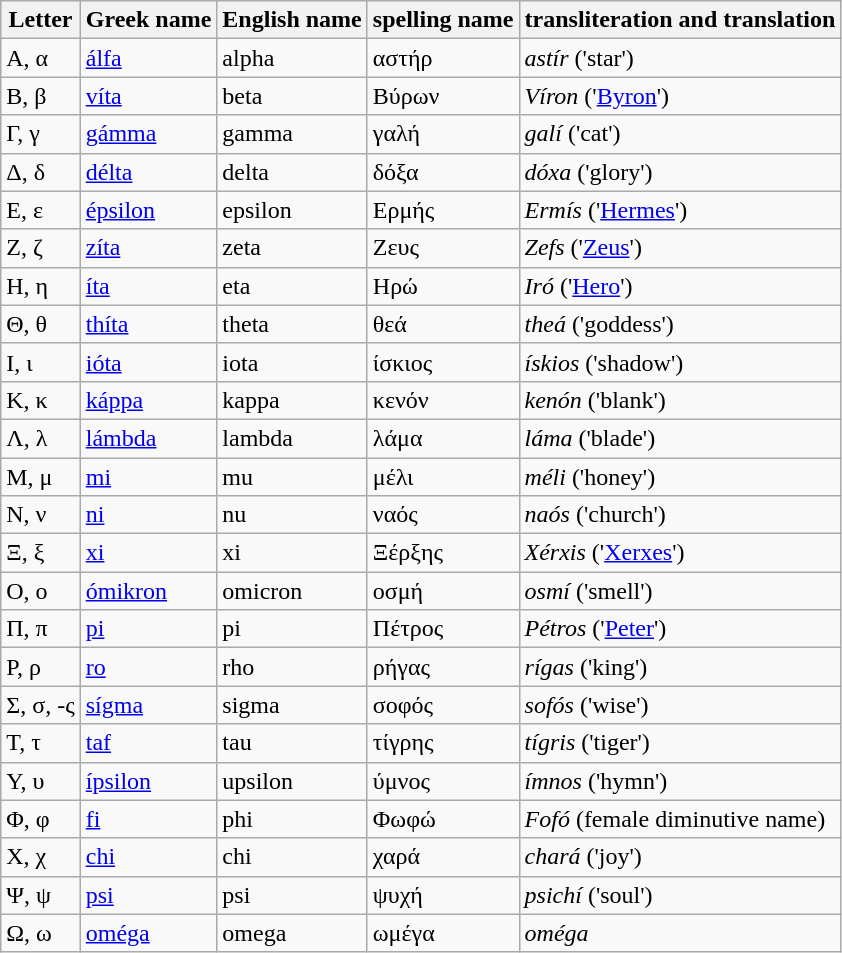<table class="wikitable">
<tr>
<th>Letter</th>
<th>Greek name</th>
<th>English name</th>
<th>spelling name</th>
<th>transliteration and translation</th>
</tr>
<tr>
<td>Α, α</td>
<td><a href='#'>álfa</a></td>
<td>alpha</td>
<td>αστήρ</td>
<td><em>astír</em> ('star')</td>
</tr>
<tr>
<td>Β, β</td>
<td><a href='#'>víta</a></td>
<td>beta</td>
<td>Βύρων</td>
<td><em>Víron</em> ('<a href='#'>Byron</a>')</td>
</tr>
<tr>
<td>Γ, γ</td>
<td><a href='#'>gámma</a></td>
<td>gamma</td>
<td>γαλή</td>
<td><em>galí</em> ('cat')</td>
</tr>
<tr>
<td>Δ, δ</td>
<td><a href='#'>délta</a></td>
<td>delta</td>
<td>δόξα</td>
<td><em>dóxa</em> ('glory')</td>
</tr>
<tr>
<td>Ε, ε</td>
<td><a href='#'>épsilon</a></td>
<td>epsilon</td>
<td>Ερμής</td>
<td><em>Ermís</em> ('<a href='#'>Hermes</a>')</td>
</tr>
<tr>
<td>Ζ, ζ</td>
<td><a href='#'>zíta</a></td>
<td>zeta</td>
<td>Ζευς</td>
<td><em>Zefs</em> ('<a href='#'>Zeus</a>')</td>
</tr>
<tr>
<td>Η, η</td>
<td><a href='#'>íta</a></td>
<td>eta</td>
<td>Ηρώ</td>
<td><em>Iró</em> ('<a href='#'>Hero</a>')</td>
</tr>
<tr>
<td>Θ, θ</td>
<td><a href='#'>thíta</a></td>
<td>theta</td>
<td>θεά</td>
<td><em>theá</em> ('goddess')</td>
</tr>
<tr>
<td>Ι, ι</td>
<td><a href='#'>ióta</a></td>
<td>iota</td>
<td>ίσκιος</td>
<td><em>ískios</em> ('shadow')</td>
</tr>
<tr>
<td>Κ, κ</td>
<td><a href='#'>káppa</a></td>
<td>kappa</td>
<td>κενόν</td>
<td><em>kenón</em> ('blank')</td>
</tr>
<tr>
<td>Λ, λ</td>
<td><a href='#'>lámbda</a></td>
<td>lambda</td>
<td>λάμα</td>
<td><em>láma</em> ('blade')</td>
</tr>
<tr>
<td>Μ, μ</td>
<td><a href='#'>mi</a></td>
<td>mu</td>
<td>μέλι</td>
<td><em>méli</em> ('honey')</td>
</tr>
<tr>
<td>Ν, ν</td>
<td><a href='#'>ni</a></td>
<td>nu</td>
<td>ναός</td>
<td><em>naós</em> ('church')</td>
</tr>
<tr>
<td>Ξ, ξ</td>
<td><a href='#'>xi</a></td>
<td>xi</td>
<td>Ξέρξης</td>
<td><em>Xérxis</em> ('<a href='#'>Xerxes</a>')</td>
</tr>
<tr>
<td>Ο, ο</td>
<td><a href='#'>ómikron</a></td>
<td>omicron</td>
<td>οσμή</td>
<td><em>osmí</em> ('smell')</td>
</tr>
<tr>
<td>Π, π</td>
<td><a href='#'>pi</a></td>
<td>pi</td>
<td>Πέτρος</td>
<td><em>Pétros</em> ('<a href='#'>Peter</a>')</td>
</tr>
<tr>
<td>Ρ, ρ</td>
<td><a href='#'>ro</a></td>
<td>rho</td>
<td>ρήγας</td>
<td><em>rígas</em> ('king')</td>
</tr>
<tr>
<td>Σ, σ, -ς</td>
<td><a href='#'>sígma</a></td>
<td>sigma</td>
<td>σοφός</td>
<td><em>sofós</em> ('wise')</td>
</tr>
<tr>
<td>Τ, τ</td>
<td><a href='#'>taf</a></td>
<td>tau</td>
<td>τίγρης</td>
<td><em>tígris</em> ('tiger')</td>
</tr>
<tr>
<td>Υ, υ</td>
<td><a href='#'>ípsilon</a></td>
<td>upsilon</td>
<td>ύμνος</td>
<td><em>ímnos</em> ('hymn')</td>
</tr>
<tr>
<td>Φ, φ</td>
<td><a href='#'>fi</a></td>
<td>phi</td>
<td>Φωφώ</td>
<td><em>Fofó</em> (female diminutive name)</td>
</tr>
<tr>
<td>Χ, χ</td>
<td><a href='#'>chi</a></td>
<td>chi</td>
<td>χαρά</td>
<td><em>chará</em> ('joy')</td>
</tr>
<tr>
<td>Ψ, ψ</td>
<td><a href='#'>psi</a></td>
<td>psi</td>
<td>ψυχή</td>
<td><em>psichí</em> ('soul')</td>
</tr>
<tr>
<td>Ω, ω</td>
<td><a href='#'>oméga</a></td>
<td>omega</td>
<td>ωμέγα</td>
<td><em>oméga</em></td>
</tr>
</table>
